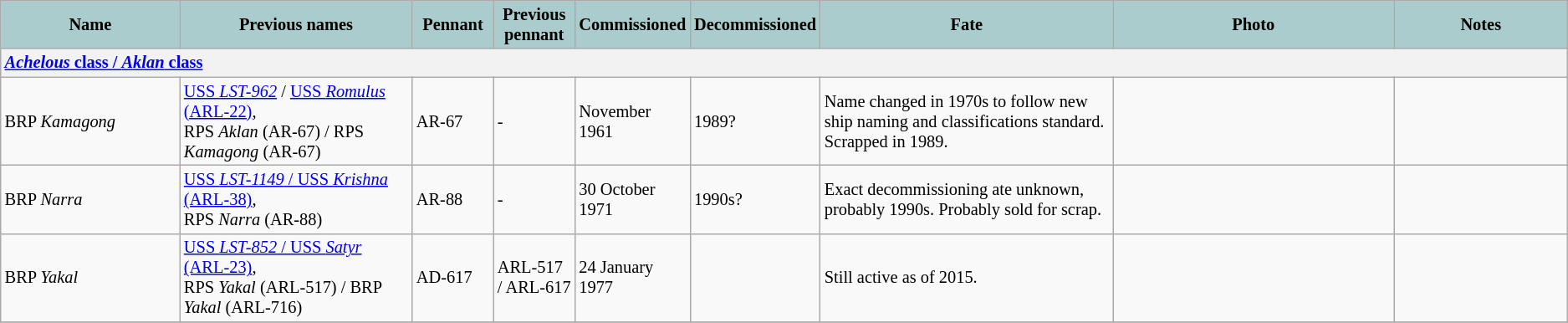<table class="wikitable" style="font-size:85%;">
<tr>
<th style="text-align: center; background: #aacccc;" width="150">Name</th>
<th style="text-align: center; background: #aacccc;" width="200">Previous names</th>
<th style="text-align: center; background: #aacccc;" width="60">Pennant</th>
<th style="text-align: center; background: #aacccc;" width="60">Previous pennant</th>
<th style="text-align: center; background: #aacccc;" width="50">Commissioned</th>
<th style="text-align: center; background: #aacccc;" width="50">Decommissioned</th>
<th style="text-align: center; background: #aacccc;" width="250">Fate</th>
<th style="text-align: center; background: #aacccc;" width="250">Photo</th>
<th style="text-align: center; background: #aacccc;" width="150">Notes</th>
</tr>
<tr>
<th style="text-align: left;" colspan="9"><a href='#'><em>Achelous</em> class / <em>Aklan</em> class</a></th>
</tr>
<tr>
<td>BRP <em>Kamagong</em></td>
<td><a href='#'>USS <em>LST-962</em></a> / <a href='#'>USS <em>Romulus</em> (ARL-22)</a>,<br>RPS <em>Aklan</em> (AR-67) / RPS <em>Kamagong</em> (AR-67)</td>
<td>AR-67</td>
<td>-</td>
<td>November 1961</td>
<td>1989?</td>
<td>Name changed in 1970s to follow new ship naming and classifications standard. Scrapped in 1989.</td>
<td></td>
<td></td>
</tr>
<tr>
<td>BRP <em>Narra</em></td>
<td><a href='#'>USS <em>LST-1149</em> / USS <em>Krishna</em> (ARL-38)</a>,<br>RPS <em>Narra</em> (AR-88)</td>
<td>AR-88</td>
<td>-</td>
<td>30 October 1971</td>
<td>1990s?</td>
<td>Exact decommissioning ate unknown, probably 1990s. Probably sold for scrap.</td>
<td></td>
<td></td>
</tr>
<tr>
<td>BRP <em>Yakal</em></td>
<td><a href='#'>USS <em>LST-852</em> / USS <em>Satyr</em> (ARL-23)</a>,<br>RPS <em>Yakal</em> (ARL-517) / BRP <em>Yakal</em> (ARL-716)</td>
<td>AD-617</td>
<td>ARL-517 / ARL-617</td>
<td>24 January 1977</td>
<td></td>
<td>Still active as of 2015.</td>
<td></td>
<td></td>
</tr>
<tr>
</tr>
</table>
